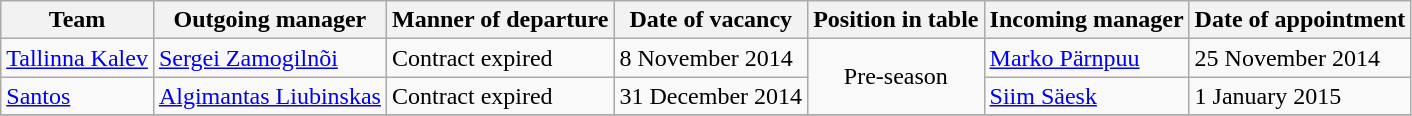<table class="wikitable">
<tr>
<th>Team</th>
<th>Outgoing manager</th>
<th>Manner of departure</th>
<th>Date of vacancy</th>
<th>Position in table</th>
<th>Incoming manager</th>
<th>Date of appointment</th>
</tr>
<tr>
<td><a href='#'>Tallinna Kalev</a></td>
<td> <a href='#'>Sergei Zamogilnõi</a></td>
<td>Contract expired</td>
<td>8 November 2014</td>
<td rowspan=2 align="center">Pre-season</td>
<td> <a href='#'>Marko Pärnpuu</a></td>
<td>25 November 2014</td>
</tr>
<tr>
<td><a href='#'>Santos</a></td>
<td> <a href='#'>Algimantas Liubinskas</a></td>
<td>Contract expired</td>
<td>31 December 2014</td>
<td> <a href='#'>Siim Säesk</a></td>
<td>1 January 2015</td>
</tr>
<tr>
</tr>
</table>
